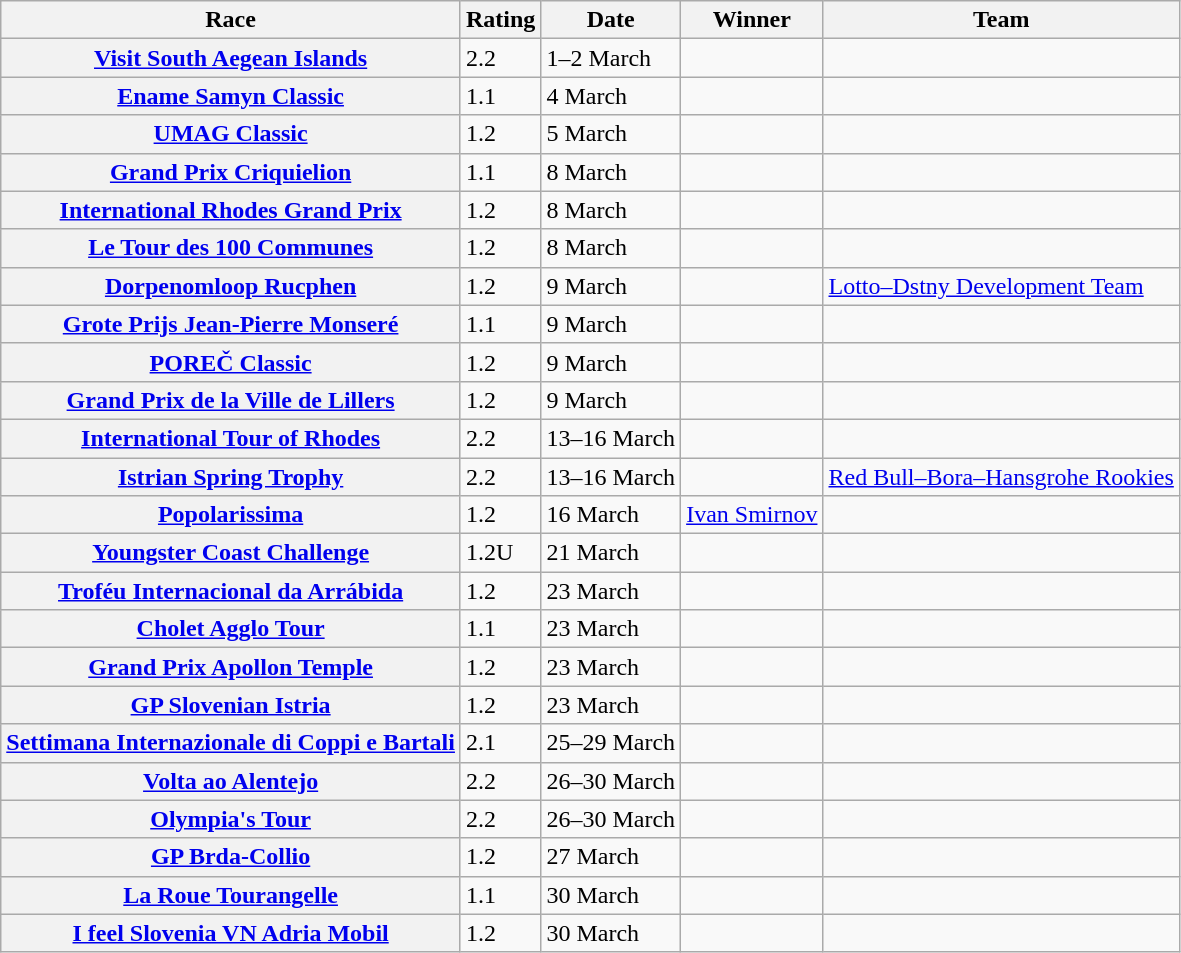<table class="wikitable plainrowheaders">
<tr>
<th scope="col">Race</th>
<th scope="col">Rating</th>
<th scope="col">Date</th>
<th scope="col">Winner</th>
<th scope="col">Team</th>
</tr>
<tr>
<th scope="row"> <a href='#'>Visit South Aegean Islands</a></th>
<td>2.2</td>
<td>1–2 March</td>
<td></td>
<td></td>
</tr>
<tr>
<th scope="row"> <a href='#'>Ename Samyn Classic</a></th>
<td>1.1</td>
<td>4 March</td>
<td></td>
<td></td>
</tr>
<tr>
<th scope="row"> <a href='#'>UMAG Classic</a></th>
<td>1.2</td>
<td>5 March</td>
<td></td>
<td></td>
</tr>
<tr>
<th scope="row"> <a href='#'>Grand Prix Criquielion</a></th>
<td>1.1</td>
<td>8 March</td>
<td></td>
<td></td>
</tr>
<tr>
<th scope="row"> <a href='#'>International Rhodes Grand Prix</a></th>
<td>1.2</td>
<td>8 March</td>
<td></td>
<td></td>
</tr>
<tr>
<th scope="row"> <a href='#'>Le Tour des 100 Communes</a></th>
<td>1.2</td>
<td>8 March</td>
<td></td>
<td></td>
</tr>
<tr>
<th scope="row"> <a href='#'>Dorpenomloop Rucphen</a></th>
<td>1.2</td>
<td>9 March</td>
<td></td>
<td><a href='#'>Lotto–Dstny Development Team</a></td>
</tr>
<tr>
<th scope="row"> <a href='#'>Grote Prijs Jean-Pierre Monseré</a></th>
<td>1.1</td>
<td>9 March</td>
<td></td>
<td></td>
</tr>
<tr>
<th scope="row"> <a href='#'>POREČ Classic</a></th>
<td>1.2</td>
<td>9 March</td>
<td></td>
<td></td>
</tr>
<tr>
<th scope="row"> <a href='#'>Grand Prix de la Ville de Lillers</a></th>
<td>1.2</td>
<td>9 March</td>
<td></td>
<td></td>
</tr>
<tr>
<th scope="row"> <a href='#'>International Tour of Rhodes</a></th>
<td>2.2</td>
<td>13–16 March</td>
<td></td>
<td></td>
</tr>
<tr>
<th scope="row"> <a href='#'>Istrian Spring Trophy</a></th>
<td>2.2</td>
<td>13–16 March</td>
<td></td>
<td><a href='#'>Red Bull–Bora–Hansgrohe Rookies</a></td>
</tr>
<tr>
<th scope="row"> <a href='#'>Popolarissima</a></th>
<td>1.2</td>
<td>16 March</td>
<td> <a href='#'>Ivan Smirnov</a></td>
<td></td>
</tr>
<tr>
<th scope="row"> <a href='#'>Youngster Coast Challenge</a></th>
<td>1.2U</td>
<td>21 March</td>
<td></td>
<td></td>
</tr>
<tr>
<th scope="row"> <a href='#'>Troféu Internacional da Arrábida</a></th>
<td>1.2</td>
<td>23 March</td>
<td></td>
<td></td>
</tr>
<tr>
<th scope="row"> <a href='#'>Cholet Agglo Tour</a></th>
<td>1.1</td>
<td>23 March</td>
<td></td>
<td></td>
</tr>
<tr>
<th scope="row"> <a href='#'>Grand Prix Apollon Temple</a></th>
<td>1.2</td>
<td>23 March</td>
<td></td>
<td></td>
</tr>
<tr>
<th scope="row"> <a href='#'>GP Slovenian Istria</a></th>
<td>1.2</td>
<td>23 March</td>
<td></td>
<td></td>
</tr>
<tr>
<th scope="row"> <a href='#'>Settimana Internazionale di Coppi e Bartali</a></th>
<td>2.1</td>
<td>25–29 March</td>
<td></td>
<td></td>
</tr>
<tr>
<th scope="row"> <a href='#'>Volta ao Alentejo</a></th>
<td>2.2</td>
<td>26–30 March</td>
<td></td>
<td></td>
</tr>
<tr>
<th scope="row"> <a href='#'>Olympia's Tour</a></th>
<td>2.2</td>
<td>26–30 March</td>
<td></td>
<td></td>
</tr>
<tr>
<th scope="row"> <a href='#'>GP Brda-Collio</a></th>
<td>1.2</td>
<td>27 March</td>
<td></td>
<td></td>
</tr>
<tr>
<th scope="row"> <a href='#'>La Roue Tourangelle</a></th>
<td>1.1</td>
<td>30 March</td>
<td></td>
<td></td>
</tr>
<tr>
<th scope="row"> <a href='#'>I feel Slovenia VN Adria Mobil</a></th>
<td>1.2</td>
<td>30 March</td>
<td></td>
<td></td>
</tr>
</table>
